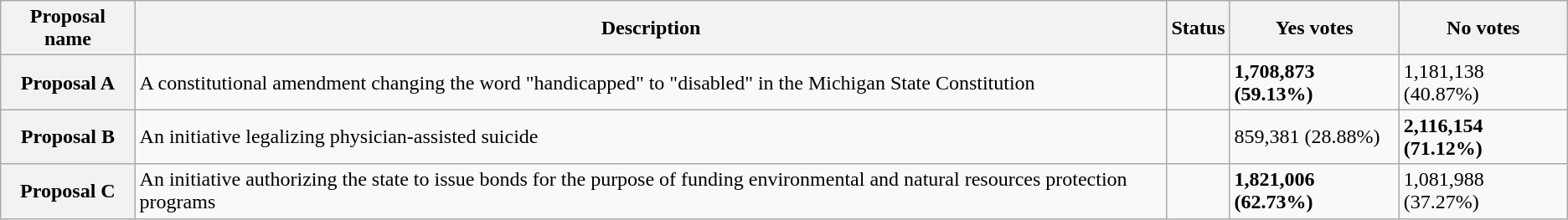<table class="wikitable sortable plainrowheaders">
<tr>
<th scope="col">Proposal name</th>
<th class="unsortable" scope="col">Description</th>
<th scope="col">Status</th>
<th scope="col">Yes votes</th>
<th scope="col">No votes</th>
</tr>
<tr>
<th scope="row">Proposal A</th>
<td>A constitutional amendment changing the word "handicapped" to "disabled" in the Michigan State Constitution</td>
<td></td>
<td><strong>1,708,873 (59.13%)</strong></td>
<td>1,181,138 (40.87%)</td>
</tr>
<tr>
<th scope="row">Proposal B</th>
<td>An initiative legalizing physician-assisted suicide</td>
<td></td>
<td>859,381 (28.88%)</td>
<td><strong>2,116,154 (71.12%)</strong></td>
</tr>
<tr>
<th scope="row">Proposal C</th>
<td>An initiative authorizing the state to issue bonds for the purpose of funding environmental and natural resources protection programs</td>
<td></td>
<td><strong>1,821,006 (62.73%)</strong></td>
<td>1,081,988 (37.27%)</td>
</tr>
</table>
